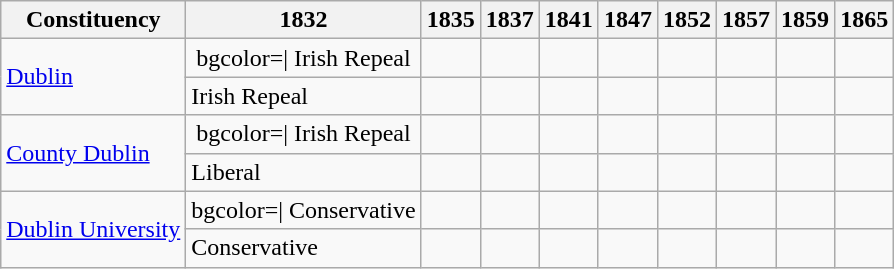<table class=wikitable sortable>
<tr>
<th>Constituency</th>
<th>1832</th>
<th>1835</th>
<th>1837</th>
<th>1841</th>
<th>1847</th>
<th>1852</th>
<th>1857</th>
<th>1859</th>
<th>1865</th>
</tr>
<tr>
<td rowspan=2><a href='#'>Dublin</a></td>
<td align=center>bgcolor=| Irish Repeal</td>
<td></td>
<td></td>
<td></td>
<td></td>
<td></td>
<td></td>
<td></td>
<td></td>
</tr>
<tr>
<td bgcolor=>Irish Repeal</td>
<td></td>
<td></td>
<td></td>
<td></td>
<td></td>
<td></td>
<td></td>
<td></td>
</tr>
<tr>
<td rowspan=2><a href='#'>County Dublin</a></td>
<td align=center>bgcolor=| Irish Repeal</td>
<td></td>
<td></td>
<td></td>
<td></td>
<td></td>
<td></td>
<td></td>
<td></td>
</tr>
<tr>
<td bgcolor=>Liberal</td>
<td></td>
<td></td>
<td></td>
<td></td>
<td></td>
<td></td>
<td></td>
<td></td>
</tr>
<tr>
<td rowspan=2><a href='#'>Dublin University</a></td>
<td align=center>bgcolor=| Conservative</td>
<td></td>
<td></td>
<td></td>
<td></td>
<td></td>
<td></td>
<td></td>
<td></td>
</tr>
<tr>
<td bgcolor=>Conservative</td>
<td></td>
<td></td>
<td></td>
<td></td>
<td></td>
<td></td>
<td></td>
<td></td>
</tr>
</table>
